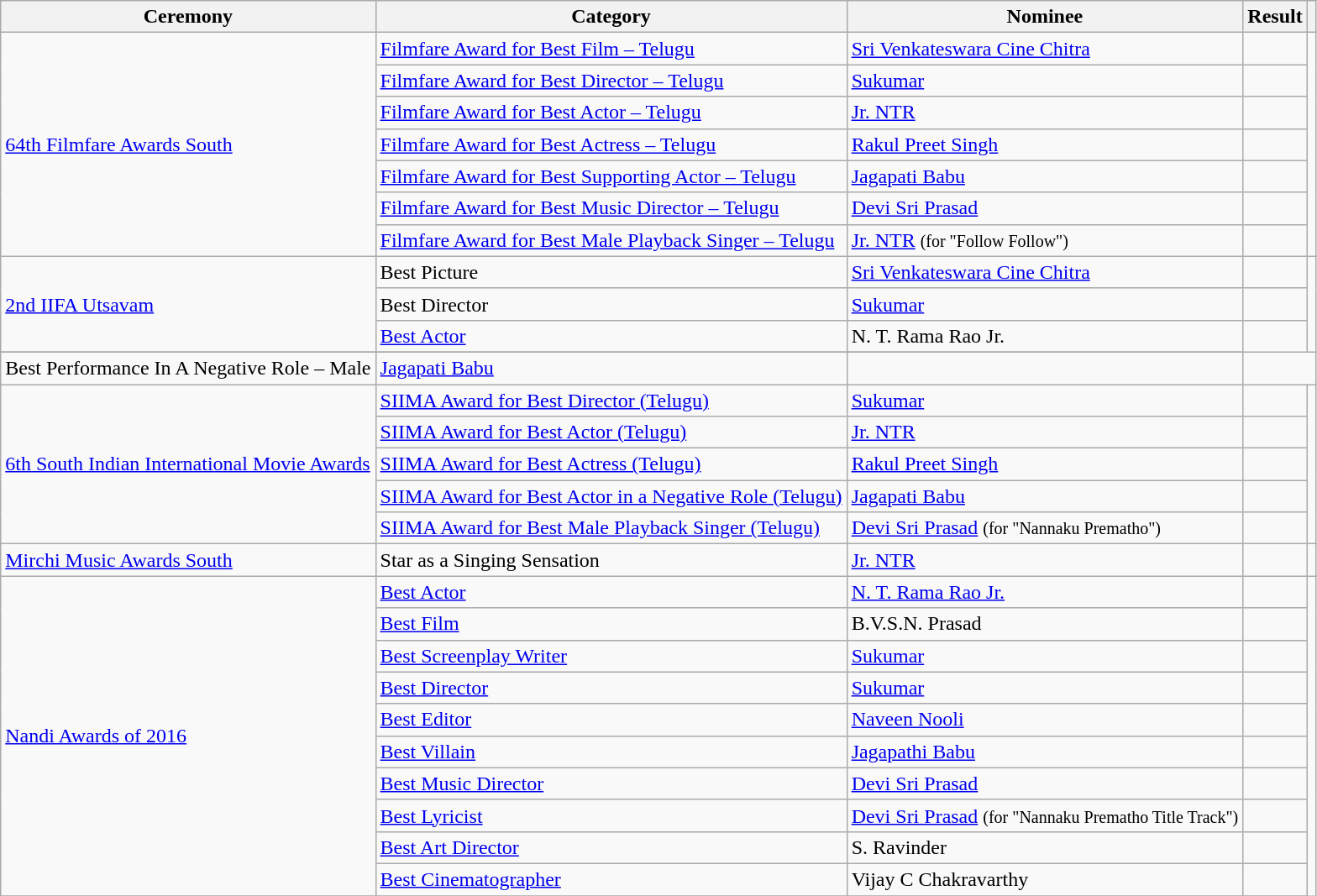<table class="wikitable">
<tr>
<th>Ceremony</th>
<th>Category</th>
<th>Nominee</th>
<th>Result</th>
<th></th>
</tr>
<tr>
<td rowspan="7"><a href='#'>64th Filmfare Awards South</a></td>
<td><a href='#'>Filmfare Award for Best Film – Telugu</a></td>
<td><a href='#'>Sri Venkateswara Cine Chitra</a></td>
<td></td>
<td rowspan="7"></td>
</tr>
<tr>
<td><a href='#'>Filmfare Award for Best Director – Telugu</a></td>
<td><a href='#'>Sukumar</a></td>
<td></td>
</tr>
<tr>
<td><a href='#'>Filmfare Award for Best Actor – Telugu</a></td>
<td><a href='#'>Jr. NTR</a></td>
<td></td>
</tr>
<tr>
<td><a href='#'>Filmfare Award for Best Actress – Telugu</a></td>
<td><a href='#'>Rakul Preet Singh</a></td>
<td></td>
</tr>
<tr>
<td><a href='#'>Filmfare Award for Best Supporting Actor – Telugu</a></td>
<td><a href='#'>Jagapati Babu</a></td>
<td></td>
</tr>
<tr>
<td><a href='#'>Filmfare Award for Best Music Director – Telugu</a></td>
<td><a href='#'>Devi Sri Prasad</a></td>
<td></td>
</tr>
<tr>
<td><a href='#'>Filmfare Award for Best Male Playback Singer – Telugu</a></td>
<td><a href='#'>Jr. NTR</a> <small>(for "Follow Follow")</small></td>
<td></td>
</tr>
<tr>
<td rowspan="3"><a href='#'>2nd IIFA Utsavam</a></td>
<td>Best Picture</td>
<td><a href='#'>Sri Venkateswara Cine Chitra</a></td>
<td></td>
<td rowspan="3"><br></td>
</tr>
<tr>
<td>Best Director</td>
<td><a href='#'>Sukumar</a></td>
<td></td>
</tr>
<tr>
<td><a href='#'>Best Actor</a></td>
<td>N. T. Rama Rao Jr.</td>
<td></td>
</tr>
<tr>
</tr>
<tr>
<td>Best Performance In A Negative Role – Male</td>
<td><a href='#'>Jagapati Babu</a></td>
<td></td>
</tr>
<tr>
<td rowspan="5"><a href='#'>6th South Indian International Movie Awards</a></td>
<td><a href='#'>SIIMA Award for Best Director (Telugu)</a></td>
<td><a href='#'>Sukumar</a></td>
<td></td>
<td rowspan="5"><br></td>
</tr>
<tr>
<td><a href='#'>SIIMA Award for Best Actor (Telugu)</a></td>
<td><a href='#'>Jr. NTR</a></td>
<td></td>
</tr>
<tr>
<td><a href='#'>SIIMA Award for Best Actress (Telugu)</a></td>
<td><a href='#'>Rakul Preet Singh</a></td>
<td></td>
</tr>
<tr>
<td><a href='#'>SIIMA Award for Best Actor in a Negative Role (Telugu)</a></td>
<td><a href='#'>Jagapati Babu</a></td>
<td></td>
</tr>
<tr>
<td><a href='#'>SIIMA Award for Best Male Playback Singer (Telugu)</a></td>
<td><a href='#'>Devi Sri Prasad</a> <small>(for "Nannaku Prematho")</small></td>
<td></td>
</tr>
<tr>
<td rowspan="1"><a href='#'>Mirchi Music Awards South</a></td>
<td>Star as a Singing Sensation</td>
<td><a href='#'>Jr. NTR</a> </td>
<td></td>
<td rowspan="1"><br></td>
</tr>
<tr>
<td rowspan="10"><a href='#'>Nandi Awards of 2016</a></td>
<td><a href='#'>Best Actor</a></td>
<td><a href='#'>N. T. Rama Rao Jr.</a></td>
<td></td>
<td rowspan="11"></td>
</tr>
<tr>
<td><a href='#'>Best Film</a></td>
<td>B.V.S.N. Prasad</td>
<td></td>
</tr>
<tr>
<td><a href='#'>Best Screenplay Writer</a></td>
<td><a href='#'>Sukumar</a></td>
<td></td>
</tr>
<tr>
<td><a href='#'>Best Director</a></td>
<td><a href='#'>Sukumar</a></td>
<td></td>
</tr>
<tr>
<td><a href='#'>Best Editor</a></td>
<td><a href='#'>Naveen Nooli</a></td>
<td></td>
</tr>
<tr>
<td><a href='#'>Best Villain</a></td>
<td><a href='#'>Jagapathi Babu</a></td>
<td></td>
</tr>
<tr>
<td><a href='#'>Best Music Director</a></td>
<td><a href='#'>Devi Sri Prasad</a></td>
<td></td>
</tr>
<tr>
<td><a href='#'>Best Lyricist</a></td>
<td><a href='#'>Devi Sri Prasad</a> <small>(for "Nannaku Prematho Title Track")</small></td>
<td></td>
</tr>
<tr>
<td><a href='#'>Best Art Director</a></td>
<td>S. Ravinder</td>
<td></td>
</tr>
<tr>
<td><a href='#'>Best Cinematographer</a></td>
<td>Vijay C Chakravarthy</td>
<td></td>
</tr>
<tr>
</tr>
</table>
